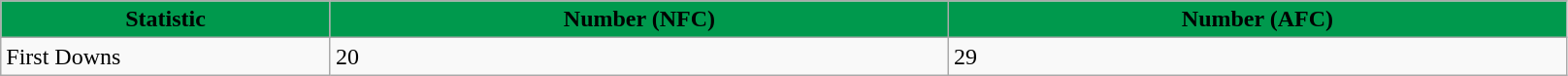<table class="wikitable sortable sortable">
<tr>
<th style="background:#00994d; width:8%;">Statistic</th>
<th style="background:#00994d; width:15%;">Number (NFC)</th>
<th style="background:#00994d; width:15%;">Number (AFC)</th>
</tr>
<tr>
<td>First Downs</td>
<td>20</td>
<td>29</td>
</tr>
</table>
